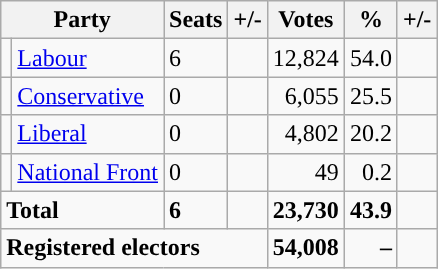<table class="wikitable sortable">
<tr>
<th colspan="2">Party</th>
<th>Seats</th>
<th>+/-</th>
<th>Votes</th>
<th>%</th>
<th>+/-</th>
</tr>
<tr>
<td style="background-color: "></td>
<td><a href='#'>Labour</a></td>
<td>6</td>
<td></td>
<td style="text-align:right;">12,824</td>
<td style="text-align:right;">54.0</td>
<td style="text-align:right;"></td>
</tr>
<tr>
<td style="background-color: "></td>
<td><a href='#'>Conservative</a></td>
<td>0</td>
<td></td>
<td style="text-align:right;">6,055</td>
<td style="text-align:right;">25.5</td>
<td style="text-align:right;"></td>
</tr>
<tr>
<td style="background-color: "></td>
<td><a href='#'>Liberal</a></td>
<td>0</td>
<td></td>
<td style="text-align:right;">4,802</td>
<td style="text-align:right;">20.2</td>
<td style="text-align:right;"></td>
</tr>
<tr>
<td style="background-color: "></td>
<td><a href='#'>National Front</a></td>
<td>0</td>
<td></td>
<td style="text-align:right;">49</td>
<td style="text-align:right;">0.2</td>
<td style="text-align:right;"></td>
</tr>
<tr>
<td colspan="2"><strong>Total</strong></td>
<td><strong>6</strong></td>
<td></td>
<td style="text-align:right;"><strong>23,730</strong></td>
<td style="text-align:right;"><strong>43.9</strong></td>
<td style="text-align:right;"></td>
</tr>
<tr>
<td colspan="4"><strong>Registered electors</strong></td>
<td style="text-align:right;"><strong>54,008</strong></td>
<td style="text-align:right;"><strong>–</strong></td>
<td style="text-align:right;"></td>
</tr>
</table>
